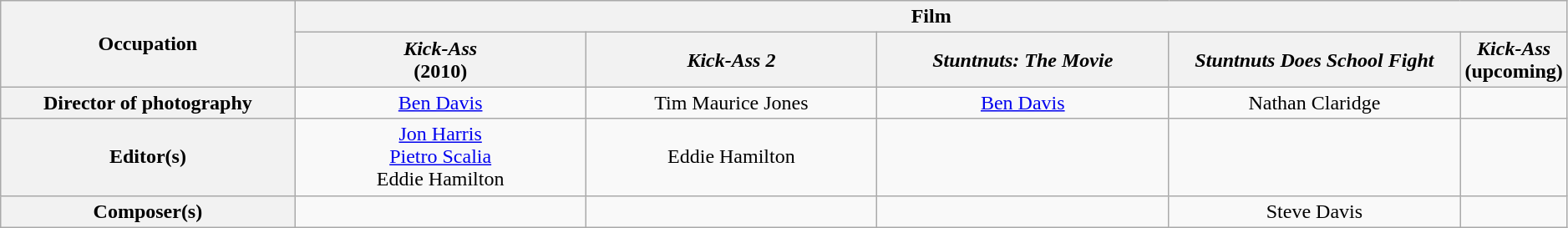<table class="wikitable" style="text-align:center; width:99%;">
<tr>
<th width="20%" rowspan="2">Occupation</th>
<th colspan="5">Film</th>
</tr>
<tr>
<th width="20%"><em>Kick-Ass</em> <br>(2010)</th>
<th width="20%"><em>Kick-Ass 2</em></th>
<th width="20%"><em>Stuntnuts: The Movie</em></th>
<th width="20%"><em>Stuntnuts Does School Fight</em></th>
<th width="20%"><em>Kick-Ass</em> <br>(upcoming)</th>
</tr>
<tr>
<th>Director of photography</th>
<td><a href='#'>Ben Davis</a></td>
<td>Tim Maurice Jones</td>
<td><a href='#'>Ben Davis</a></td>
<td>Nathan Claridge</td>
<td></td>
</tr>
<tr>
<th>Editor(s)</th>
<td><a href='#'>Jon Harris</a> <br><a href='#'>Pietro Scalia</a> <br>Eddie Hamilton</td>
<td>Eddie Hamilton</td>
<td></td>
<td></td>
<td></td>
</tr>
<tr>
<th>Composer(s)</th>
<td></td>
<td></td>
<td></td>
<td>Steve Davis</td>
<td></td>
</tr>
</table>
